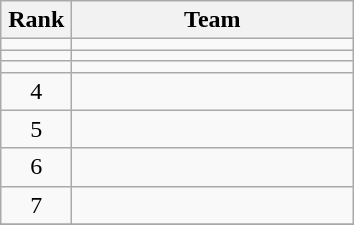<table class="wikitable" style="text-align:center;">
<tr>
<th width=40>Rank</th>
<th width=180>Team</th>
</tr>
<tr>
<td></td>
<td align=left></td>
</tr>
<tr>
<td></td>
<td align=left></td>
</tr>
<tr>
<td></td>
<td align=left></td>
</tr>
<tr>
<td>4</td>
<td align=left></td>
</tr>
<tr>
<td>5</td>
<td align=left></td>
</tr>
<tr>
<td>6</td>
<td align=left></td>
</tr>
<tr>
<td>7</td>
<td align=left></td>
</tr>
<tr>
</tr>
</table>
